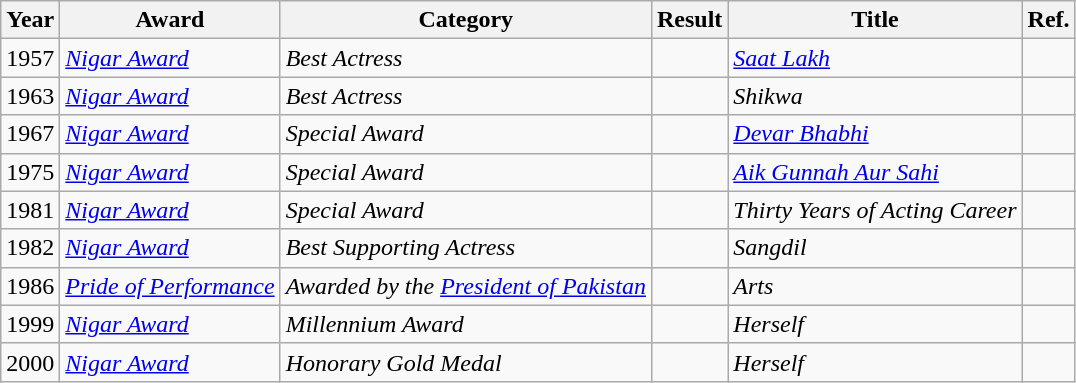<table class="wikitable">
<tr>
<th>Year</th>
<th>Award</th>
<th>Category</th>
<th>Result</th>
<th>Title</th>
<th>Ref.</th>
</tr>
<tr>
<td>1957</td>
<td><em><a href='#'>Nigar Award</a></em></td>
<td><em>Best Actress</em></td>
<td></td>
<td><em><a href='#'>Saat Lakh</a></em></td>
<td></td>
</tr>
<tr>
<td>1963</td>
<td><em><a href='#'>Nigar Award</a></em></td>
<td><em>Best Actress</em></td>
<td></td>
<td><em>Shikwa</em></td>
<td></td>
</tr>
<tr>
<td>1967</td>
<td><em><a href='#'>Nigar Award</a></em></td>
<td><em>Special Award</em></td>
<td></td>
<td><em><a href='#'>Devar Bhabhi</a></em></td>
<td></td>
</tr>
<tr>
<td>1975</td>
<td><em><a href='#'>Nigar Award</a></em></td>
<td><em>Special Award</em></td>
<td></td>
<td><em><a href='#'>Aik Gunnah Aur Sahi</a></em></td>
<td></td>
</tr>
<tr>
<td>1981</td>
<td><em><a href='#'>Nigar Award</a></em></td>
<td><em>Special Award</em></td>
<td></td>
<td><em>Thirty Years of Acting Career</em></td>
<td></td>
</tr>
<tr>
<td>1982</td>
<td><em><a href='#'>Nigar Award</a></em></td>
<td><em>Best Supporting Actress</em></td>
<td></td>
<td><em>Sangdil</em></td>
<td></td>
</tr>
<tr>
<td>1986</td>
<td><em><a href='#'>Pride of Performance</a></em></td>
<td><em>Awarded by the <a href='#'>President of Pakistan</a></em></td>
<td></td>
<td><em>Arts</em></td>
<td></td>
</tr>
<tr>
<td>1999</td>
<td><em><a href='#'>Nigar Award</a></em></td>
<td><em>Millennium Award</em></td>
<td></td>
<td><em>Herself</em></td>
<td></td>
</tr>
<tr>
<td>2000</td>
<td><em><a href='#'>Nigar Award</a></em></td>
<td><em>Honorary Gold Medal</em></td>
<td></td>
<td><em>Herself</em></td>
<td></td>
</tr>
</table>
